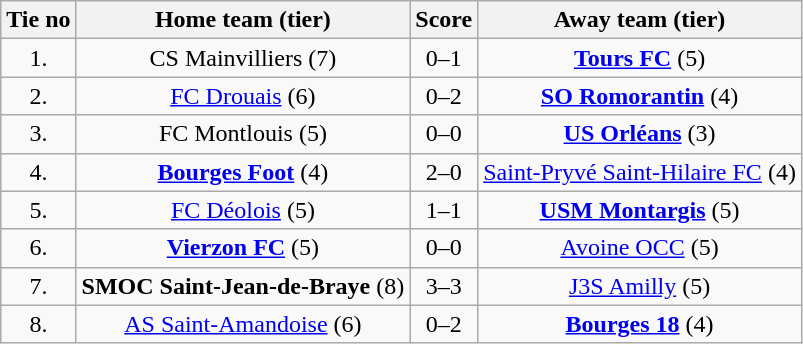<table class="wikitable sortable" style="text-align: center">
<tr>
<th>Tie no</th>
<th>Home team (tier)</th>
<th>Score</th>
<th>Away team (tier)</th>
</tr>
<tr>
<td>1.</td>
<td>CS Mainvilliers (7)</td>
<td>0–1</td>
<td><strong><a href='#'>Tours FC</a></strong> (5)</td>
</tr>
<tr>
<td>2.</td>
<td><a href='#'>FC Drouais</a> (6)</td>
<td>0–2</td>
<td><strong><a href='#'>SO Romorantin</a></strong> (4)</td>
</tr>
<tr>
<td>3.</td>
<td>FC Montlouis (5)</td>
<td>0–0 </td>
<td><strong><a href='#'>US Orléans</a></strong> (3)</td>
</tr>
<tr>
<td>4.</td>
<td><strong><a href='#'>Bourges Foot</a></strong> (4)</td>
<td>2–0</td>
<td><a href='#'>Saint-Pryvé Saint-Hilaire FC</a> (4)</td>
</tr>
<tr>
<td>5.</td>
<td><a href='#'>FC Déolois</a> (5)</td>
<td>1–1 </td>
<td><strong><a href='#'>USM Montargis</a></strong> (5)</td>
</tr>
<tr>
<td>6.</td>
<td><strong><a href='#'>Vierzon FC</a></strong> (5)</td>
<td>0–0 </td>
<td><a href='#'>Avoine OCC</a> (5)</td>
</tr>
<tr>
<td>7.</td>
<td><strong>SMOC Saint-Jean-de-Braye</strong> (8)</td>
<td>3–3 </td>
<td><a href='#'>J3S Amilly</a> (5)</td>
</tr>
<tr>
<td>8.</td>
<td><a href='#'>AS Saint-Amandoise</a> (6)</td>
<td>0–2</td>
<td><strong><a href='#'>Bourges 18</a></strong> (4)</td>
</tr>
</table>
